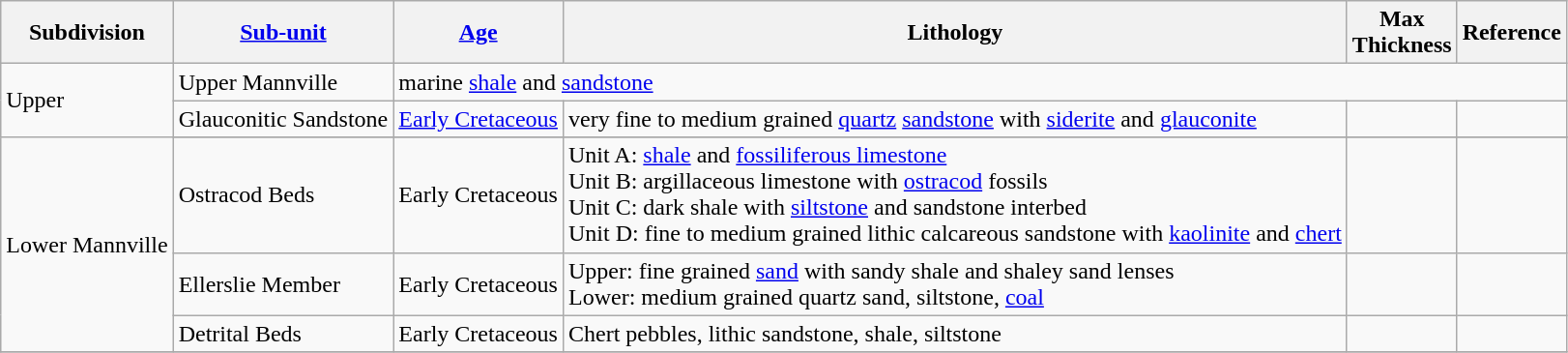<table class="wikitable">
<tr>
<th>Subdivision</th>
<th><a href='#'>Sub-unit</a></th>
<th><a href='#'>Age</a></th>
<th>Lithology</th>
<th>Max<br>Thickness</th>
<th>Reference</th>
</tr>
<tr>
<td rowspan=2>Upper</td>
<td>Upper Mannville</td>
<td colspan=4>marine <a href='#'>shale</a> and <a href='#'>sandstone</a></td>
</tr>
<tr>
<td>Glauconitic Sandstone</td>
<td><a href='#'>Early Cretaceous</a></td>
<td>very fine to medium grained <a href='#'>quartz</a> <a href='#'>sandstone</a> with <a href='#'>siderite</a> and <a href='#'>glauconite</a></td>
<td></td>
<td></td>
</tr>
<tr>
<td rowspan=4>Lower Mannville</td>
</tr>
<tr>
<td>Ostracod Beds</td>
<td>Early Cretaceous</td>
<td>Unit A: <a href='#'>shale</a> and <a href='#'>fossiliferous limestone</a><br>Unit B: argillaceous limestone with <a href='#'>ostracod</a> fossils<br>Unit C: dark shale with <a href='#'>siltstone</a> and sandstone interbed<br>Unit D: fine to medium grained lithic calcareous sandstone with <a href='#'>kaolinite</a> and <a href='#'>chert</a></td>
<td></td>
<td></td>
</tr>
<tr>
<td>Ellerslie Member</td>
<td>Early Cretaceous</td>
<td>Upper: fine grained <a href='#'>sand</a> with sandy shale and shaley sand lenses<br>Lower: medium grained quartz sand, siltstone, <a href='#'>coal</a></td>
<td><br></td>
<td></td>
</tr>
<tr>
<td>Detrital Beds</td>
<td>Early Cretaceous</td>
<td>Chert pebbles, lithic sandstone, shale, siltstone</td>
<td></td>
<td></td>
</tr>
<tr>
</tr>
</table>
